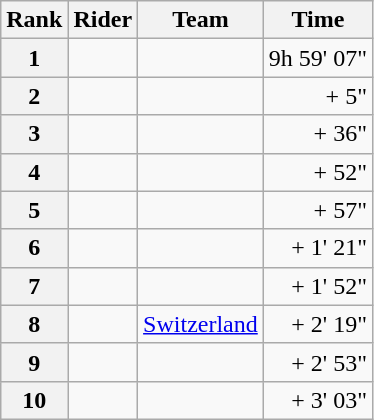<table class="wikitable">
<tr>
<th scope="col">Rank</th>
<th scope="col">Rider</th>
<th scope="col">Team</th>
<th scope="col">Time</th>
</tr>
<tr>
<th scope="row">1</th>
<td> </td>
<td></td>
<td align="right">9h 59' 07"</td>
</tr>
<tr>
<th scope="row">2</th>
<td></td>
<td></td>
<td align="right">+ 5"</td>
</tr>
<tr>
<th scope="row">3</th>
<td></td>
<td></td>
<td align="right">+ 36"</td>
</tr>
<tr>
<th scope="row">4</th>
<td></td>
<td></td>
<td align="right">+ 52"</td>
</tr>
<tr>
<th scope="row">5</th>
<td></td>
<td></td>
<td align="right">+ 57"</td>
</tr>
<tr>
<th scope="row">6</th>
<td></td>
<td></td>
<td align="right">+ 1' 21"</td>
</tr>
<tr>
<th scope="row">7</th>
<td></td>
<td></td>
<td align="right">+ 1' 52"</td>
</tr>
<tr>
<th scope="row">8</th>
<td></td>
<td><a href='#'>Switzerland</a></td>
<td align="right">+ 2' 19"</td>
</tr>
<tr>
<th scope="row">9</th>
<td></td>
<td></td>
<td align="right">+ 2' 53"</td>
</tr>
<tr>
<th scope="row">10</th>
<td></td>
<td></td>
<td align="right">+ 3' 03"</td>
</tr>
</table>
